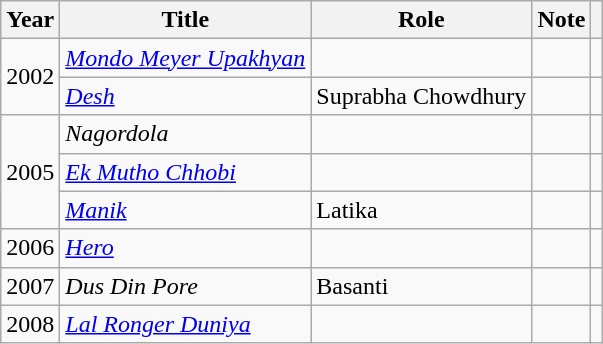<table class="wikitable">
<tr>
<th scope="col">Year</th>
<th scope="col">Title</th>
<th scope="col">Role</th>
<th scope="col">Note</th>
<th scope="col"></th>
</tr>
<tr>
<td rowspan="2">2002</td>
<td><em><a href='#'>Mondo Meyer Upakhyan</a></em></td>
<td></td>
<td></td>
<td></td>
</tr>
<tr>
<td><em><a href='#'>Desh</a></em></td>
<td>Suprabha Chowdhury</td>
<td></td>
<td></td>
</tr>
<tr>
<td rowspan="3">2005</td>
<td><em>Nagordola</em></td>
<td></td>
<td></td>
<td></td>
</tr>
<tr>
<td><em><a href='#'>Ek Mutho Chhobi</a></em></td>
<td></td>
<td></td>
<td></td>
</tr>
<tr>
<td><em><a href='#'>Manik</a></em></td>
<td>Latika</td>
<td></td>
<td></td>
</tr>
<tr>
<td>2006</td>
<td><em><a href='#'>Hero</a></em></td>
<td></td>
<td></td>
<td></td>
</tr>
<tr>
<td>2007</td>
<td><em>Dus Din Pore</em></td>
<td>Basanti</td>
<td></td>
<td></td>
</tr>
<tr>
<td>2008</td>
<td><em><a href='#'>Lal Ronger Duniya</a></em></td>
<td></td>
<td></td>
<td></td>
</tr>
</table>
